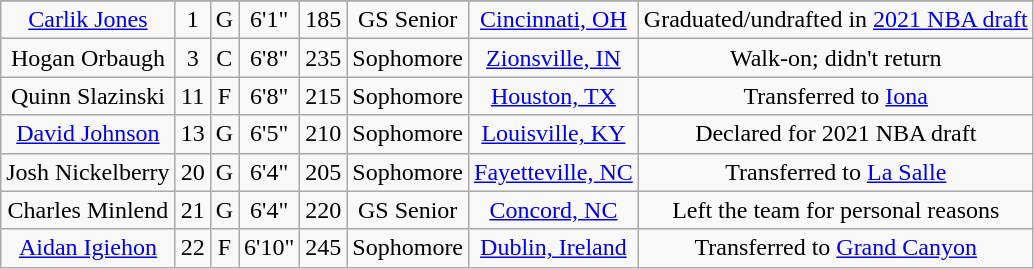<table class="wikitable sortable" border="1" style="text-align:center;">
<tr align=center>
</tr>
<tr>
<td><a href='#'>Carlik Jones</a></td>
<td>1</td>
<td>G</td>
<td>6'1"</td>
<td>185</td>
<td>GS Senior</td>
<td><a href='#'>Cincinnati, OH</a></td>
<td>Graduated/undrafted in <a href='#'>2021 NBA draft</a></td>
</tr>
<tr>
<td>Hogan Orbaugh</td>
<td>3</td>
<td>C</td>
<td>6'8"</td>
<td>235</td>
<td>Sophomore</td>
<td><a href='#'>Zionsville, IN</a></td>
<td>Walk-on; didn't return</td>
</tr>
<tr>
<td>Quinn Slazinski</td>
<td>11</td>
<td>F</td>
<td>6'8"</td>
<td>215</td>
<td>Sophomore</td>
<td><a href='#'>Houston, TX</a></td>
<td>Transferred to <a href='#'>Iona</a></td>
</tr>
<tr>
<td><a href='#'>David Johnson</a></td>
<td>13</td>
<td>G</td>
<td>6'5"</td>
<td>210</td>
<td>Sophomore</td>
<td><a href='#'>Louisville, KY</a></td>
<td>Declared for 2021 NBA draft</td>
</tr>
<tr>
<td>Josh Nickelberry</td>
<td>20</td>
<td>G</td>
<td>6'4"</td>
<td>205</td>
<td>Sophomore</td>
<td><a href='#'>Fayetteville, NC</a></td>
<td>Transferred to <a href='#'>La Salle</a></td>
</tr>
<tr>
<td>Charles Minlend</td>
<td>21</td>
<td>G</td>
<td>6'4"</td>
<td>220</td>
<td>GS Senior</td>
<td><a href='#'>Concord, NC</a></td>
<td>Left the team for personal reasons</td>
</tr>
<tr>
<td><a href='#'>Aidan Igiehon</a></td>
<td>22</td>
<td>F</td>
<td>6'10"</td>
<td>245</td>
<td>Sophomore</td>
<td><a href='#'>Dublin, Ireland</a></td>
<td>Transferred to <a href='#'>Grand Canyon</a></td>
</tr>
</table>
